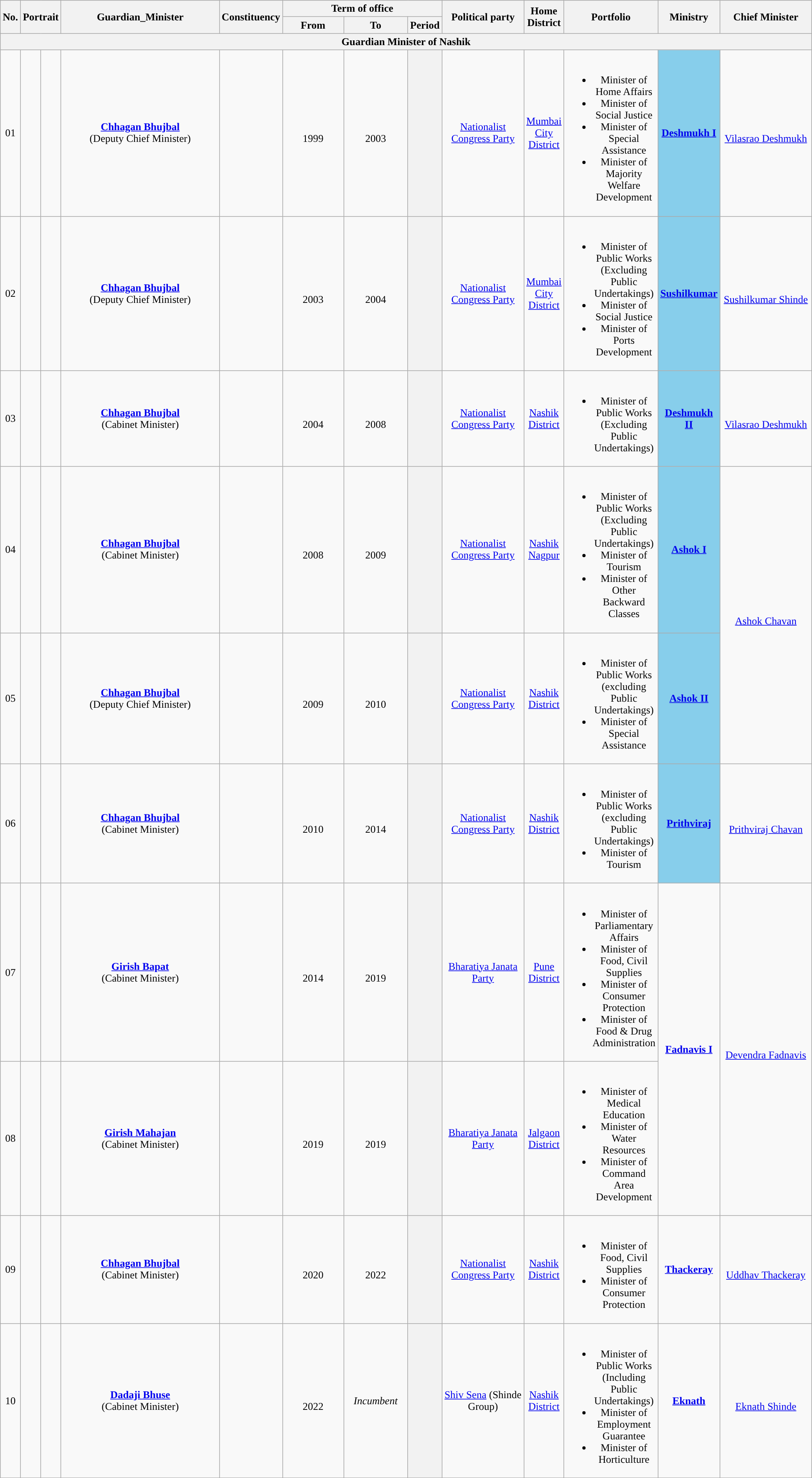<table class="wikitable" style="text-align:center">
<tr>
<th rowspan="2">No.</th>
<th rowspan="2" colspan="2">Portrait</th>
<th rowspan="2" style="width:16em">Guardian_Minister</th>
<th rowspan="2">Constituency</th>
<th colspan="3">Term of office</th>
<th rowspan="2" style="width:8em">Political party</th>
<th rowspan="2">Home District</th>
<th rowspan="2">Portfolio</th>
<th rowspan="2">Ministry</th>
<th rowspan="2" style="width:9em">Chief Minister</th>
</tr>
<tr>
<th style="width:6em">From</th>
<th style="width:6em">To</th>
<th>Period</th>
</tr>
<tr>
<th colspan="13">Guardian Minister of Nashik</th>
</tr>
<tr>
<td>01</td>
<td></td>
<td></td>
<td><strong><a href='#'>Chhagan Bhujbal</a></strong> <br> (Deputy Chief Minister)</td>
<td></td>
<td><br>1999</td>
<td><br>2003</td>
<th></th>
<td><a href='#'>Nationalist Congress Party</a></td>
<td><a href='#'>Mumbai City District</a></td>
<td><br><ul><li>Minister of Home Affairs</li><li>Minister of Social Justice</li><li>Minister of Special Assistance</li><li>Minister of Majority Welfare Development</li></ul></td>
<td rowspan="1" bgcolor="#87CEEB"><a href='#'><strong>Deshmukh I</strong></a></td>
<td rowspan="1"> <br><a href='#'>Vilasrao Deshmukh</a></td>
</tr>
<tr>
<td>02</td>
<td></td>
<td></td>
<td><strong><a href='#'>Chhagan Bhujbal</a></strong> <br> (Deputy Chief Minister)</td>
<td></td>
<td><br>2003</td>
<td><br>2004</td>
<th></th>
<td><a href='#'>Nationalist Congress Party</a></td>
<td><a href='#'>Mumbai City District</a></td>
<td><br><ul><li>Minister of Public Works (Excluding Public Undertakings)</li><li>Minister of Social Justice</li><li>Minister of Ports Development</li></ul></td>
<td rowspan="1" bgcolor="#87CEEB"><a href='#'><strong>Sushilkumar</strong></a></td>
<td rowspan="1"> <br><a href='#'>Sushilkumar Shinde</a></td>
</tr>
<tr>
<td>03</td>
<td></td>
<td></td>
<td><strong><a href='#'>Chhagan Bhujbal</a></strong> <br> (Cabinet Minister)</td>
<td></td>
<td><br>2004</td>
<td><br>2008</td>
<th></th>
<td><a href='#'>Nationalist Congress Party</a></td>
<td><a href='#'>Nashik District</a></td>
<td><br><ul><li>Minister of Public Works (Excluding Public Undertakings)</li></ul></td>
<td rowspan="1" bgcolor="#87CEEB"><a href='#'><strong>Deshmukh II</strong></a></td>
<td rowspan="1"> <br><a href='#'>Vilasrao Deshmukh</a></td>
</tr>
<tr>
<td>04</td>
<td></td>
<td></td>
<td><strong><a href='#'>Chhagan Bhujbal</a></strong> <br> (Cabinet Minister)</td>
<td></td>
<td><br>2008</td>
<td><br>2009</td>
<th></th>
<td><a href='#'>Nationalist Congress Party</a></td>
<td><a href='#'>Nashik Nagpur</a></td>
<td><br><ul><li>Minister of Public Works (Excluding Public Undertakings)</li><li>Minister of Tourism</li><li>Minister of Other Backward Classes</li></ul></td>
<td rowspan="1" bgcolor="#87CEEB"><a href='#'><strong>Ashok I</strong></a></td>
<td rowspan="2"><br><a href='#'>Ashok Chavan</a></td>
</tr>
<tr>
<td>05</td>
<td></td>
<td></td>
<td><strong><a href='#'>Chhagan Bhujbal</a></strong>  <br> (Deputy Chief Minister)</td>
<td></td>
<td><br>2009</td>
<td><br>2010</td>
<th></th>
<td><a href='#'>Nationalist Congress Party</a></td>
<td><a href='#'>Nashik District</a></td>
<td><br><ul><li>Minister of Public Works (excluding Public Undertakings)</li><li>Minister of Special Assistance</li></ul></td>
<td rowspan="1"bgcolor="#87CEEB"><a href='#'><strong>Ashok II</strong></a></td>
</tr>
<tr>
<td>06</td>
<td></td>
<td></td>
<td><strong><a href='#'>Chhagan Bhujbal</a></strong> <br> (Cabinet Minister)</td>
<td></td>
<td><br>2010</td>
<td><br>2014</td>
<th></th>
<td><a href='#'>Nationalist Congress Party</a></td>
<td><a href='#'>Nashik District</a></td>
<td><br><ul><li>Minister of Public Works (excluding Public Undertakings)</li><li>Minister of Tourism</li></ul></td>
<td rowspan="1" bgcolor="#87CEEB"><a href='#'><strong>Prithviraj</strong></a></td>
<td rowspan="1"><br><a href='#'>Prithviraj Chavan</a></td>
</tr>
<tr>
<td>07</td>
<td></td>
<td></td>
<td><strong><a href='#'>Girish Bapat</a></strong> <br> (Cabinet Minister)</td>
<td></td>
<td><br>2014</td>
<td><br>2019</td>
<th></th>
<td rowspan="1"><a href='#'>Bharatiya Janata Party</a></td>
<td><a href='#'>Pune District</a></td>
<td><br><ul><li>Minister of Parliamentary Affairs</li><li>Minister of Food, Civil Supplies</li><li>Minister of Consumer Protection</li><li>Minister of Food & Drug Administration</li></ul></td>
<td rowspan="2"><a href='#'><strong>Fadnavis I</strong></a></td>
<td rowspan="2"> <br><a href='#'>Devendra Fadnavis</a></td>
</tr>
<tr>
<td>08</td>
<td></td>
<td></td>
<td><strong><a href='#'>Girish Mahajan</a></strong> <br> (Cabinet Minister)</td>
<td></td>
<td><br>2019</td>
<td><br>2019</td>
<th></th>
<td rowspan="1"><a href='#'>Bharatiya Janata Party</a></td>
<td><a href='#'>Jalgaon District</a></td>
<td><br><ul><li>Minister of Medical Education</li><li>Minister of Water Resources</li><li>Minister of Command Area Development</li></ul></td>
</tr>
<tr>
<td>09</td>
<td></td>
<td></td>
<td><strong><a href='#'>Chhagan Bhujbal</a></strong> <br> (Cabinet Minister)</td>
<td></td>
<td><br>2020</td>
<td><br>2022</td>
<th></th>
<td><a href='#'>Nationalist Congress Party</a></td>
<td><a href='#'>Nashik District</a></td>
<td><br><ul><li>Minister of Food, Civil Supplies</li><li>Minister of Consumer Protection</li></ul></td>
<td rowspan="1"><a href='#'><strong>Thackeray</strong></a></td>
<td rowspan="1"> <br><a href='#'>Uddhav Thackeray</a></td>
</tr>
<tr>
<td>10</td>
<td></td>
<td></td>
<td><strong><a href='#'>Dadaji Bhuse</a></strong> <br> (Cabinet Minister)</td>
<td></td>
<td><br>2022</td>
<td><em>Incumbent</em></td>
<th></th>
<td><a href='#'>Shiv Sena</a> (Shinde Group)</td>
<td><a href='#'>Nashik District</a></td>
<td><br><ul><li>Minister of Public Works (Including Public Undertakings)</li><li>Minister of Employment Guarantee</li><li>Minister of Horticulture</li></ul></td>
<td rowspan="1"><a href='#'><strong>Eknath</strong></a></td>
<td rowspan="1"> <br><a href='#'>Eknath Shinde</a></td>
</tr>
<tr>
</tr>
</table>
